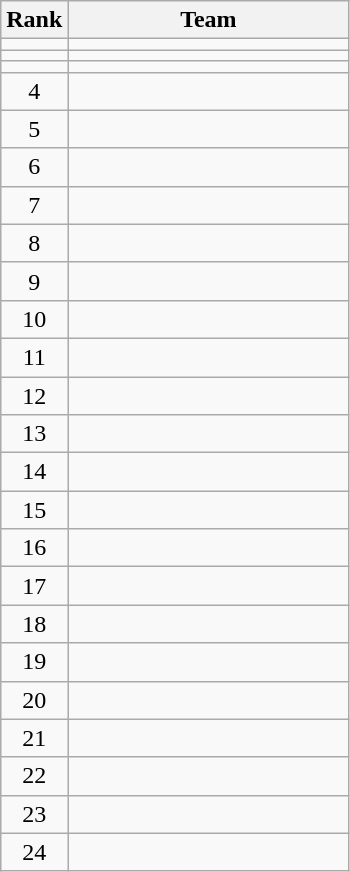<table class=wikitable style="text-align:center;">
<tr>
<th>Rank</th>
<th width=180>Team</th>
</tr>
<tr>
<td></td>
<td align=left></td>
</tr>
<tr>
<td></td>
<td align=left></td>
</tr>
<tr>
<td></td>
<td align=left></td>
</tr>
<tr>
<td>4</td>
<td align=left></td>
</tr>
<tr>
<td>5</td>
<td align=left></td>
</tr>
<tr>
<td>6</td>
<td align=left></td>
</tr>
<tr>
<td>7</td>
<td align=left></td>
</tr>
<tr>
<td>8</td>
<td align=left></td>
</tr>
<tr>
<td>9</td>
<td align=left></td>
</tr>
<tr>
<td>10</td>
<td align=left></td>
</tr>
<tr>
<td>11</td>
<td align=left></td>
</tr>
<tr>
<td>12</td>
<td align=left></td>
</tr>
<tr>
<td>13</td>
<td align=left></td>
</tr>
<tr>
<td>14</td>
<td align=left></td>
</tr>
<tr>
<td>15</td>
<td align=left></td>
</tr>
<tr>
<td>16</td>
<td align=left></td>
</tr>
<tr>
<td>17</td>
<td align=left></td>
</tr>
<tr>
<td>18</td>
<td align=left></td>
</tr>
<tr>
<td>19</td>
<td align=left></td>
</tr>
<tr>
<td>20</td>
<td align=left></td>
</tr>
<tr>
<td>21</td>
<td align=left></td>
</tr>
<tr>
<td>22</td>
<td align=left></td>
</tr>
<tr>
<td>23</td>
<td align=left></td>
</tr>
<tr>
<td>24</td>
<td align=left></td>
</tr>
</table>
